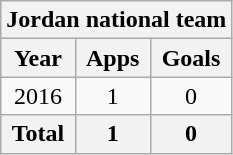<table class="wikitable" style="text-align:center">
<tr>
<th colspan=3>Jordan national team</th>
</tr>
<tr>
<th>Year</th>
<th>Apps</th>
<th>Goals</th>
</tr>
<tr>
<td>2016</td>
<td>1</td>
<td>0</td>
</tr>
<tr>
<th>Total</th>
<th>1</th>
<th>0</th>
</tr>
</table>
